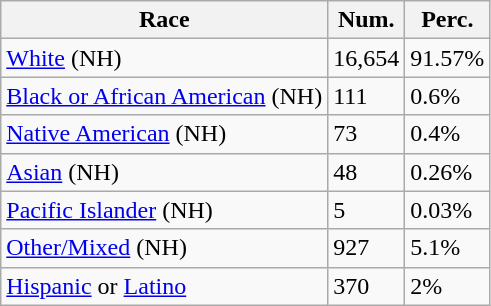<table class="wikitable">
<tr>
<th>Race</th>
<th>Num.</th>
<th>Perc.</th>
</tr>
<tr>
<td><a href='#'>White</a> (NH)</td>
<td>16,654</td>
<td>91.57%</td>
</tr>
<tr>
<td><a href='#'>Black or African American</a> (NH)</td>
<td>111</td>
<td>0.6%</td>
</tr>
<tr>
<td><a href='#'>Native American</a> (NH)</td>
<td>73</td>
<td>0.4%</td>
</tr>
<tr>
<td><a href='#'>Asian</a> (NH)</td>
<td>48</td>
<td>0.26%</td>
</tr>
<tr>
<td><a href='#'>Pacific Islander</a> (NH)</td>
<td>5</td>
<td>0.03%</td>
</tr>
<tr>
<td><a href='#'>Other/Mixed</a> (NH)</td>
<td>927</td>
<td>5.1%</td>
</tr>
<tr>
<td><a href='#'>Hispanic</a> or <a href='#'>Latino</a></td>
<td>370</td>
<td>2%</td>
</tr>
</table>
